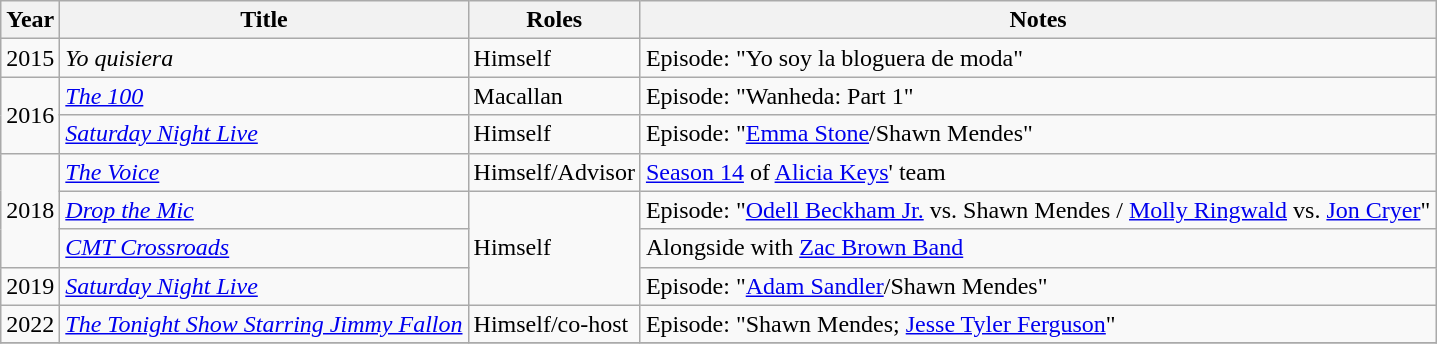<table class="wikitable sortable">
<tr>
<th>Year</th>
<th>Title</th>
<th>Roles</th>
<th class=unsortable>Notes</th>
</tr>
<tr>
<td>2015</td>
<td><em>Yo quisiera</em></td>
<td>Himself</td>
<td>Episode: "Yo soy la bloguera de moda"</td>
</tr>
<tr>
<td rowspan="2">2016</td>
<td><em><a href='#'>The 100</a></em></td>
<td>Macallan</td>
<td>Episode: "Wanheda: Part 1"</td>
</tr>
<tr>
<td><em><a href='#'>Saturday Night Live</a></em></td>
<td>Himself</td>
<td>Episode: "<a href='#'>Emma Stone</a>/Shawn Mendes"</td>
</tr>
<tr>
<td rowspan=3>2018</td>
<td><em><a href='#'>The Voice</a></em></td>
<td>Himself/Advisor</td>
<td><a href='#'>Season 14</a> of <a href='#'>Alicia Keys</a>' team</td>
</tr>
<tr>
<td><em><a href='#'>Drop the Mic</a></em></td>
<td rowspan="3">Himself</td>
<td>Episode: "<a href='#'>Odell Beckham Jr.</a> vs. Shawn Mendes / <a href='#'>Molly Ringwald</a> vs. <a href='#'>Jon Cryer</a>"</td>
</tr>
<tr>
<td><em><a href='#'>CMT Crossroads</a></em></td>
<td>Alongside with <a href='#'>Zac Brown Band</a></td>
</tr>
<tr>
<td>2019</td>
<td><em><a href='#'>Saturday Night Live</a></em></td>
<td>Episode: "<a href='#'>Adam Sandler</a>/Shawn Mendes"</td>
</tr>
<tr>
<td>2022</td>
<td><em><a href='#'>The Tonight Show Starring Jimmy Fallon</a></em></td>
<td>Himself/co-host</td>
<td>Episode: "Shawn Mendes; <a href='#'>Jesse Tyler Ferguson</a>"</td>
</tr>
<tr>
</tr>
</table>
